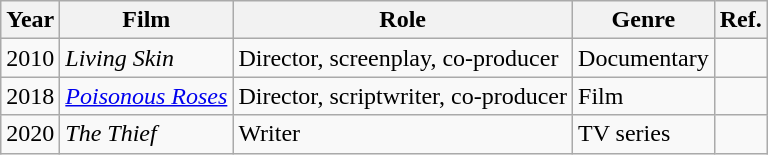<table class="wikitable">
<tr>
<th>Year</th>
<th>Film</th>
<th>Role</th>
<th>Genre</th>
<th>Ref.</th>
</tr>
<tr>
<td>2010</td>
<td><em>Living Skin</em></td>
<td>Director, screenplay, co-producer</td>
<td>Documentary</td>
<td></td>
</tr>
<tr>
<td>2018</td>
<td><em><a href='#'>Poisonous Roses</a></em></td>
<td>Director, scriptwriter, co-producer</td>
<td>Film</td>
<td></td>
</tr>
<tr>
<td>2020</td>
<td><em>The Thief</em></td>
<td>Writer</td>
<td>TV series</td>
<td></td>
</tr>
</table>
